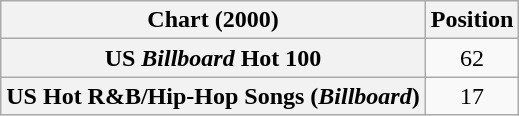<table class="wikitable sortable plainrowheaders" style="text-align:center">
<tr>
<th scope="col">Chart (2000)</th>
<th scope="col">Position</th>
</tr>
<tr>
<th scope="row">US <em>Billboard</em> Hot 100</th>
<td>62</td>
</tr>
<tr>
<th scope="row">US Hot R&B/Hip-Hop Songs (<em>Billboard</em>)</th>
<td>17</td>
</tr>
</table>
